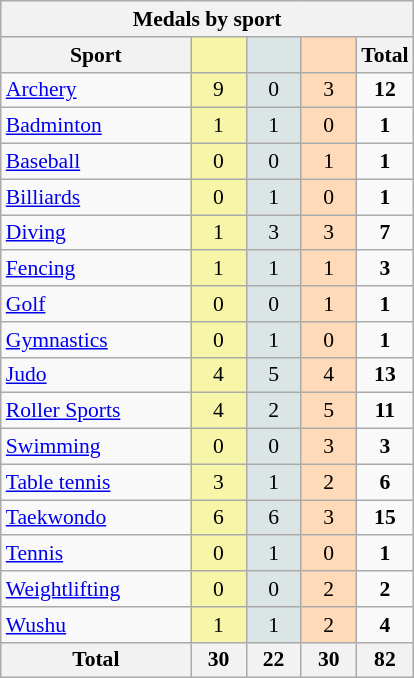<table class="wikitable" style="font-size:90%; text-align:center;">
<tr>
<th colspan=5>Medals by sport</th>
</tr>
<tr>
<th width=120>Sport</th>
<th scope="col" width=30 style="background:#F7F6A8;"></th>
<th scope="col" width=30 style="background:#DCE5E5;"></th>
<th scope="col" width=30 style="background:#FFDAB9;"></th>
<th width=30>Total</th>
</tr>
<tr>
<td align=left><a href='#'>Archery</a></td>
<td style="background:#F7F6A8;">9</td>
<td style="background:#DCE5E5;">0</td>
<td style="background:#FFDAB9;">3</td>
<td><strong>12</strong></td>
</tr>
<tr>
<td align=left><a href='#'>Badminton</a></td>
<td style="background:#F7F6A8;">1</td>
<td style="background:#DCE5E5;">1</td>
<td style="background:#FFDAB9;">0</td>
<td><strong>1</strong></td>
</tr>
<tr>
<td align=left><a href='#'>Baseball</a></td>
<td style="background:#F7F6A8;">0</td>
<td style="background:#DCE5E5;">0</td>
<td style="background:#FFDAB9;">1</td>
<td><strong>1</strong></td>
</tr>
<tr>
<td align=left><a href='#'>Billiards</a></td>
<td style="background:#F7F6A8;">0</td>
<td style="background:#DCE5E5;">1</td>
<td style="background:#FFDAB9;">0</td>
<td><strong>1</strong></td>
</tr>
<tr>
<td align=left><a href='#'>Diving</a></td>
<td style="background:#F7F6A8;">1</td>
<td style="background:#DCE5E5;">3</td>
<td style="background:#FFDAB9;">3</td>
<td><strong>7</strong></td>
</tr>
<tr>
<td align=left><a href='#'>Fencing</a></td>
<td style="background:#F7F6A8;">1</td>
<td style="background:#DCE5E5;">1</td>
<td style="background:#FFDAB9;">1</td>
<td><strong>3</strong></td>
</tr>
<tr>
<td align=left><a href='#'>Golf</a></td>
<td style="background:#F7F6A8;">0</td>
<td style="background:#DCE5E5;">0</td>
<td style="background:#FFDAB9;">1</td>
<td><strong>1</strong></td>
</tr>
<tr>
<td align=left><a href='#'>Gymnastics</a></td>
<td style="background:#F7F6A8;">0</td>
<td style="background:#DCE5E5;">1</td>
<td style="background:#FFDAB9;">0</td>
<td><strong>1</strong></td>
</tr>
<tr>
<td align=left><a href='#'>Judo</a></td>
<td style="background:#F7F6A8;">4</td>
<td style="background:#DCE5E5;">5</td>
<td style="background:#FFDAB9;">4</td>
<td><strong>13</strong></td>
</tr>
<tr>
<td align=left><a href='#'>Roller Sports</a></td>
<td style="background:#F7F6A8;">4</td>
<td style="background:#DCE5E5;">2</td>
<td style="background:#FFDAB9;">5</td>
<td><strong>11</strong></td>
</tr>
<tr>
<td align=left><a href='#'>Swimming</a></td>
<td style="background:#F7F6A8;">0</td>
<td style="background:#DCE5E5;">0</td>
<td style="background:#FFDAB9;">3</td>
<td><strong>3</strong></td>
</tr>
<tr>
<td align=left><a href='#'>Table tennis</a></td>
<td style="background:#F7F6A8;">3</td>
<td style="background:#DCE5E5;">1</td>
<td style="background:#FFDAB9;">2</td>
<td><strong>6</strong></td>
</tr>
<tr>
<td align=left><a href='#'>Taekwondo</a></td>
<td style="background:#F7F6A8;">6</td>
<td style="background:#DCE5E5;">6</td>
<td style="background:#FFDAB9;">3</td>
<td><strong>15</strong></td>
</tr>
<tr>
<td align=left><a href='#'>Tennis</a></td>
<td style="background:#F7F6A8;">0</td>
<td style="background:#DCE5E5;">1</td>
<td style="background:#FFDAB9;">0</td>
<td><strong>1</strong></td>
</tr>
<tr>
<td align=left><a href='#'>Weightlifting</a></td>
<td style="background:#F7F6A8;">0</td>
<td style="background:#DCE5E5;">0</td>
<td style="background:#FFDAB9;">2</td>
<td><strong>2</strong></td>
</tr>
<tr>
<td align=left><a href='#'>Wushu</a></td>
<td style="background:#F7F6A8;">1</td>
<td style="background:#DCE5E5;">1</td>
<td style="background:#FFDAB9;">2</td>
<td><strong>4</strong></td>
</tr>
<tr class="sortbottom">
<th>Total</th>
<th>30</th>
<th>22</th>
<th>30</th>
<th>82</th>
</tr>
</table>
